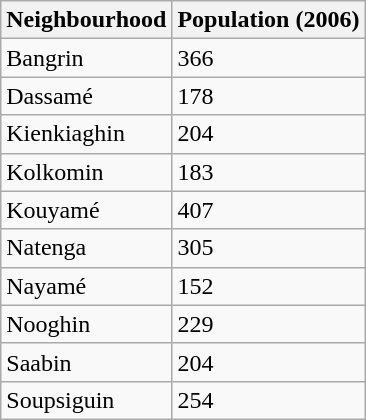<table class="wikitable">
<tr>
<th>Neighbourhood</th>
<th>Population (2006)</th>
</tr>
<tr>
<td>Bangrin</td>
<td>366</td>
</tr>
<tr>
<td>Dassamé</td>
<td>178</td>
</tr>
<tr>
<td>Kienkiaghin</td>
<td>204</td>
</tr>
<tr>
<td>Kolkomin</td>
<td>183</td>
</tr>
<tr>
<td>Kouyamé</td>
<td>407</td>
</tr>
<tr>
<td>Natenga</td>
<td>305</td>
</tr>
<tr>
<td>Nayamé</td>
<td>152</td>
</tr>
<tr>
<td>Nooghin</td>
<td>229</td>
</tr>
<tr>
<td>Saabin</td>
<td>204</td>
</tr>
<tr>
<td>Soupsiguin</td>
<td>254</td>
</tr>
</table>
